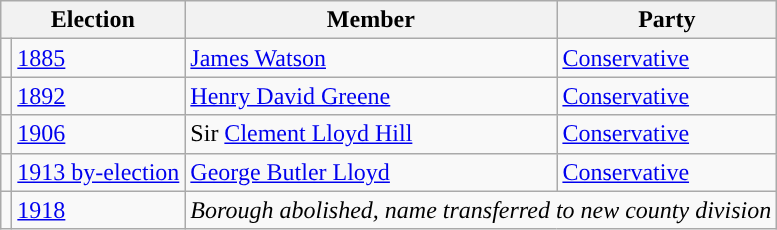<table class="wikitable">
<tr>
<th colspan="2">Election</th>
<th>Member</th>
<th>Party</th>
</tr>
<tr>
<td style="color:inherit;background-color: "></td>
<td><a href='#'>1885</a></td>
<td><a href='#'>James Watson</a></td>
<td><a href='#'>Conservative</a></td>
</tr>
<tr>
<td style="color:inherit;background-color: "></td>
<td><a href='#'>1892</a></td>
<td><a href='#'>Henry David Greene</a></td>
<td><a href='#'>Conservative</a></td>
</tr>
<tr>
<td style="color:inherit;background-color: "></td>
<td><a href='#'>1906</a></td>
<td>Sir <a href='#'>Clement Lloyd Hill</a></td>
<td><a href='#'>Conservative</a></td>
</tr>
<tr>
<td style="color:inherit;background-color: "></td>
<td><a href='#'>1913 by-election</a></td>
<td><a href='#'>George Butler Lloyd</a></td>
<td><a href='#'>Conservative</a></td>
</tr>
<tr>
<td></td>
<td><a href='#'>1918</a></td>
<td colspan="2"><em>Borough abolished, name transferred to new county division</em></td>
</tr>
</table>
